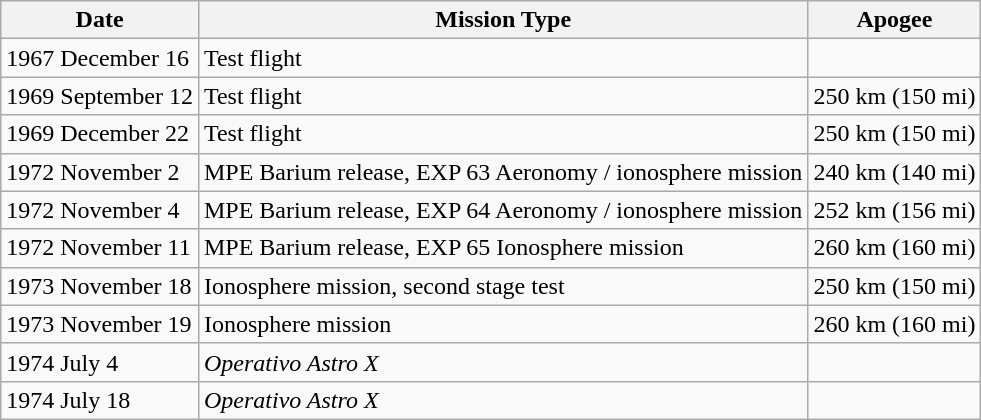<table class="wikitable sortable">
<tr>
<th>Date</th>
<th>Mission Type</th>
<th>Apogee</th>
</tr>
<tr>
<td>1967 December 16</td>
<td>Test flight</td>
<td></td>
</tr>
<tr>
<td>1969 September 12</td>
<td>Test flight</td>
<td>250 km (150 mi)</td>
</tr>
<tr>
<td>1969 December 22</td>
<td>Test flight</td>
<td>250 km (150 mi)</td>
</tr>
<tr>
<td>1972 November 2</td>
<td>MPE Barium release, EXP 63 Aeronomy / ionosphere mission</td>
<td>240 km (140 mi)</td>
</tr>
<tr>
<td>1972 November 4</td>
<td>MPE Barium release, EXP 64 Aeronomy / ionosphere mission</td>
<td>252 km (156 mi)</td>
</tr>
<tr>
<td>1972 November 11</td>
<td>MPE Barium release, EXP 65 Ionosphere mission</td>
<td>260 km (160 mi)</td>
</tr>
<tr>
<td>1973 November 18</td>
<td>Ionosphere mission, second stage test</td>
<td>250 km (150 mi)</td>
</tr>
<tr>
<td>1973 November 19</td>
<td>Ionosphere mission</td>
<td>260 km (160 mi)</td>
</tr>
<tr>
<td>1974 July 4</td>
<td><em>Operativo Astro X</em></td>
<td></td>
</tr>
<tr>
<td>1974 July 18</td>
<td><em>Operativo Astro X</em></td>
<td></td>
</tr>
</table>
